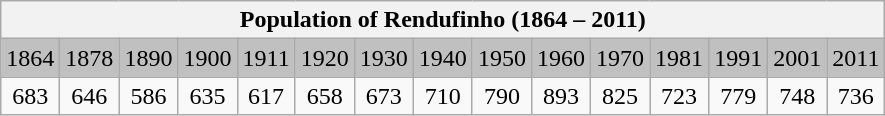<table class="wikitable">
<tr>
<th colspan="15">Population of Rendufinho (1864 – 2011) </th>
</tr>
<tr bgcolor="#C0C0C0">
<td align="center">1864</td>
<td align="center">1878</td>
<td align="center">1890</td>
<td align="center">1900</td>
<td align="center">1911</td>
<td align="center">1920</td>
<td align="center">1930</td>
<td align="center">1940</td>
<td align="center">1950</td>
<td align="center">1960</td>
<td align="center">1970</td>
<td align="center">1981</td>
<td align="center">1991</td>
<td align="center">2001</td>
<td align="center">2011</td>
</tr>
<tr>
<td align="center">683</td>
<td align="center">646</td>
<td align="center">586</td>
<td align="center">635</td>
<td align="center">617</td>
<td align="center">658</td>
<td align="center">673</td>
<td align="center">710</td>
<td align="center">790</td>
<td align="center">893</td>
<td align="center">825</td>
<td align="center">723</td>
<td align="center">779</td>
<td align="center">748</td>
<td align="center">736</td>
</tr>
</table>
